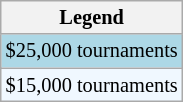<table class=wikitable style="font-size:85%">
<tr>
<th>Legend</th>
</tr>
<tr style="background:lightblue;">
<td>$25,000 tournaments</td>
</tr>
<tr style="background:#f0f8ff;">
<td>$15,000 tournaments</td>
</tr>
</table>
